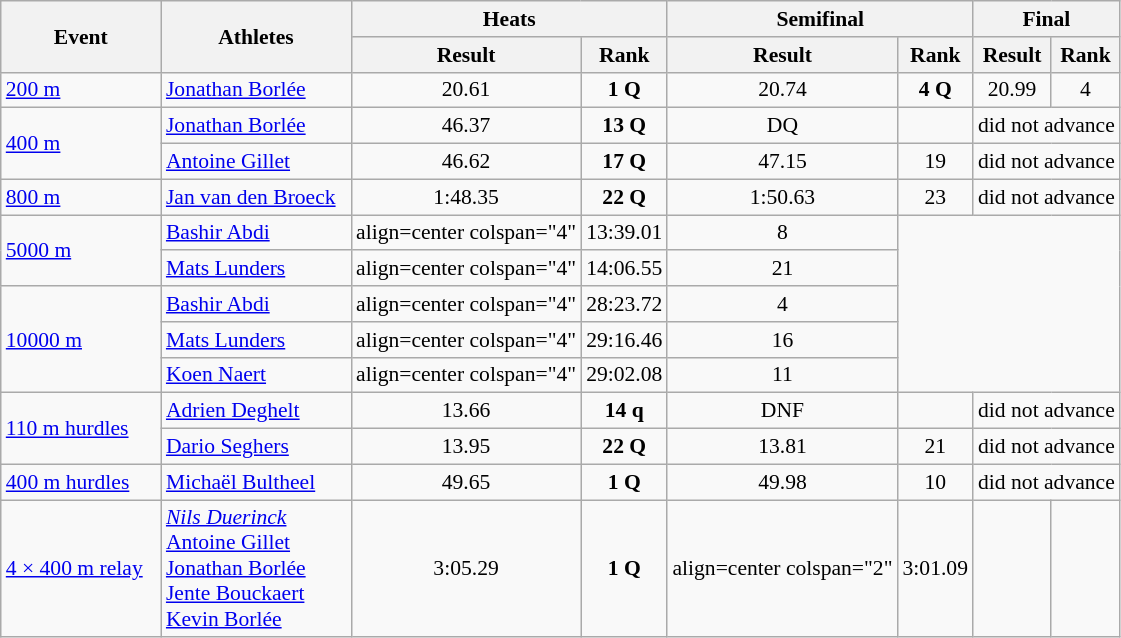<table class="wikitable" border="1" style="font-size:90%">
<tr>
<th rowspan="2" width=100>Event</th>
<th rowspan="2" width=120>Athletes</th>
<th colspan="2">Heats</th>
<th colspan="2">Semifinal</th>
<th colspan="2">Final</th>
</tr>
<tr>
<th>Result</th>
<th>Rank</th>
<th>Result</th>
<th>Rank</th>
<th>Result</th>
<th>Rank</th>
</tr>
<tr>
<td><a href='#'>200 m</a></td>
<td><a href='#'>Jonathan Borlée</a></td>
<td align=center>20.61</td>
<td align=center><strong>1 Q</strong></td>
<td align=center>20.74</td>
<td align=center><strong>4 Q</strong></td>
<td align=center>20.99</td>
<td align=center>4</td>
</tr>
<tr>
<td rowspan=2><a href='#'>400 m</a></td>
<td><a href='#'>Jonathan Borlée</a></td>
<td align=center>46.37</td>
<td align=center><strong>13 Q</strong></td>
<td align=center>DQ</td>
<td align=center></td>
<td align=center colspan="2">did not advance</td>
</tr>
<tr>
<td><a href='#'>Antoine Gillet</a></td>
<td align=center>46.62</td>
<td align=center><strong>17 Q</strong></td>
<td align=center>47.15</td>
<td align=center>19</td>
<td align=center colspan="2">did not advance</td>
</tr>
<tr>
<td><a href='#'>800 m</a></td>
<td><a href='#'>Jan van den Broeck</a></td>
<td align=center>1:48.35</td>
<td align=center><strong>22 Q</strong></td>
<td align=center>1:50.63</td>
<td align=center>23</td>
<td align=center colspan="2">did not advance</td>
</tr>
<tr>
<td rowspan=2><a href='#'>5000 m</a></td>
<td><a href='#'>Bashir Abdi</a></td>
<td>align=center colspan="4" </td>
<td align=center>13:39.01</td>
<td align=center>8</td>
</tr>
<tr>
<td><a href='#'>Mats Lunders</a></td>
<td>align=center colspan="4" </td>
<td align=center>14:06.55</td>
<td align=center>21</td>
</tr>
<tr>
<td rowspan=3><a href='#'>10000 m</a></td>
<td><a href='#'>Bashir Abdi</a></td>
<td>align=center colspan="4" </td>
<td align=center>28:23.72</td>
<td align=center>4</td>
</tr>
<tr>
<td><a href='#'>Mats Lunders</a></td>
<td>align=center colspan="4" </td>
<td align=center>29:16.46</td>
<td align=center>16</td>
</tr>
<tr>
<td><a href='#'>Koen Naert</a></td>
<td>align=center colspan="4" </td>
<td align=center>29:02.08</td>
<td align=center>11</td>
</tr>
<tr>
<td rowspan=2><a href='#'>110 m hurdles</a></td>
<td><a href='#'>Adrien Deghelt</a></td>
<td align=center>13.66</td>
<td align=center><strong>14 q</strong></td>
<td align=center>DNF</td>
<td align=center></td>
<td align=center colspan="2">did not advance</td>
</tr>
<tr>
<td><a href='#'>Dario Seghers</a></td>
<td align=center>13.95</td>
<td align=center><strong>22 Q</strong></td>
<td align=center>13.81</td>
<td align=center>21</td>
<td align=center colspan="2">did not advance</td>
</tr>
<tr>
<td><a href='#'>400 m hurdles</a></td>
<td><a href='#'>Michaël Bultheel</a></td>
<td align=center>49.65</td>
<td align=center><strong>1 Q</strong></td>
<td align=center>49.98</td>
<td align=center>10</td>
<td align=center colspan="2">did not advance</td>
</tr>
<tr>
<td><a href='#'>4 × 400 m relay</a></td>
<td><em><a href='#'>Nils Duerinck</a></em><br><a href='#'>Antoine Gillet</a><br><a href='#'>Jonathan Borlée</a><br><a href='#'>Jente Bouckaert</a><br><a href='#'>Kevin Borlée</a></td>
<td align=center>3:05.29</td>
<td align=center><strong>1 Q</strong></td>
<td>align=center colspan="2" </td>
<td align=center>3:01.09</td>
<td align=center></td>
</tr>
</table>
